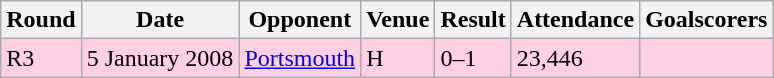<table class="wikitable">
<tr>
<th>Round</th>
<th>Date</th>
<th>Opponent</th>
<th>Venue</th>
<th>Result</th>
<th>Attendance</th>
<th>Goalscorers</th>
</tr>
<tr style="background-color: #ffd0e3;">
<td>R3</td>
<td>5 January 2008</td>
<td><a href='#'>Portsmouth</a></td>
<td>H</td>
<td>0–1</td>
<td>23,446</td>
<td></td>
</tr>
</table>
